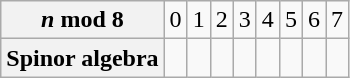<table class="wikitable">
<tr style="text-align:center">
<th><em>n</em> mod 8</th>
<td>0</td>
<td>1</td>
<td>2</td>
<td>3</td>
<td>4</td>
<td>5</td>
<td>6</td>
<td>7</td>
</tr>
<tr>
<th>Spinor algebra</th>
<td></td>
<td></td>
<td></td>
<td></td>
<td></td>
<td></td>
<td></td>
<td></td>
</tr>
</table>
